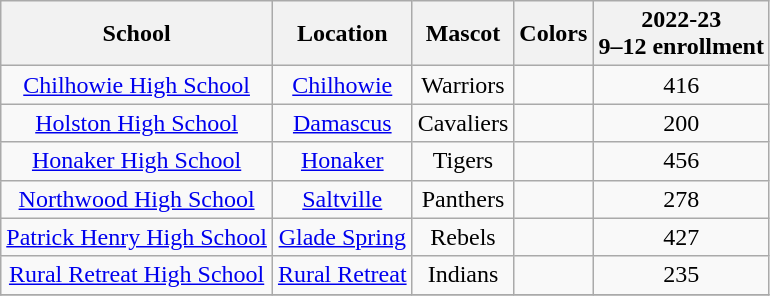<table class="wikitable" style="text-align:center;">
<tr>
<th>School</th>
<th>Location</th>
<th>Mascot</th>
<th>Colors</th>
<th>2022-23<br>9–12 enrollment</th>
</tr>
<tr>
<td><a href='#'>Chilhowie High School</a></td>
<td><a href='#'>Chilhowie</a></td>
<td>Warriors</td>
<td></td>
<td>416</td>
</tr>
<tr>
<td><a href='#'>Holston High School</a></td>
<td><a href='#'>Damascus</a></td>
<td>Cavaliers</td>
<td></td>
<td>200</td>
</tr>
<tr>
<td><a href='#'>Honaker High School</a></td>
<td><a href='#'>Honaker</a></td>
<td>Tigers</td>
<td></td>
<td>456</td>
</tr>
<tr>
<td><a href='#'>Northwood High School</a></td>
<td><a href='#'>Saltville</a></td>
<td>Panthers</td>
<td></td>
<td>278</td>
</tr>
<tr>
<td><a href='#'>Patrick Henry High School</a></td>
<td><a href='#'>Glade Spring</a></td>
<td>Rebels</td>
<td></td>
<td>427</td>
</tr>
<tr>
<td><a href='#'>Rural Retreat High School</a></td>
<td><a href='#'>Rural Retreat</a></td>
<td>Indians</td>
<td></td>
<td>235</td>
</tr>
<tr>
</tr>
</table>
